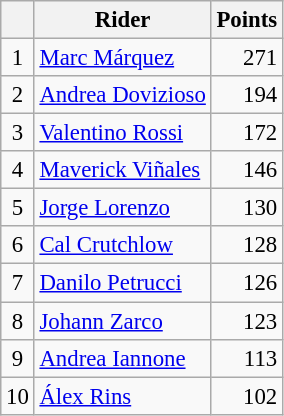<table class="wikitable" style="font-size: 95%;">
<tr>
<th></th>
<th>Rider</th>
<th>Points</th>
</tr>
<tr>
<td align=center>1</td>
<td> <a href='#'>Marc Márquez</a></td>
<td align=right>271</td>
</tr>
<tr>
<td align=center>2</td>
<td> <a href='#'>Andrea Dovizioso</a></td>
<td align=right>194</td>
</tr>
<tr>
<td align=center>3</td>
<td> <a href='#'>Valentino Rossi</a></td>
<td align=right>172</td>
</tr>
<tr>
<td align=center>4</td>
<td> <a href='#'>Maverick Viñales</a></td>
<td align=right>146</td>
</tr>
<tr>
<td align=center>5</td>
<td> <a href='#'>Jorge Lorenzo</a></td>
<td align=right>130</td>
</tr>
<tr>
<td align=center>6</td>
<td> <a href='#'>Cal Crutchlow</a></td>
<td align=right>128</td>
</tr>
<tr>
<td align=center>7</td>
<td> <a href='#'>Danilo Petrucci</a></td>
<td align=right>126</td>
</tr>
<tr>
<td align=center>8</td>
<td> <a href='#'>Johann Zarco</a></td>
<td align=right>123</td>
</tr>
<tr>
<td align=center>9</td>
<td> <a href='#'>Andrea Iannone</a></td>
<td align=right>113</td>
</tr>
<tr>
<td align=center>10</td>
<td> <a href='#'>Álex Rins</a></td>
<td align=right>102</td>
</tr>
</table>
